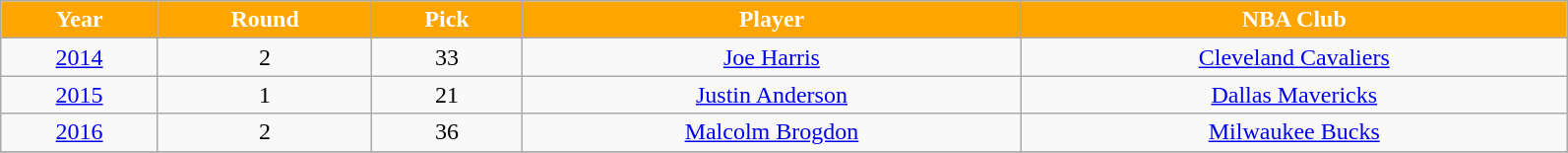<table class="wikitable" width="84%">
<tr align="center"  style="background:orange;color:#FFFFFF;">
<td><strong>Year</strong></td>
<td><strong>Round</strong></td>
<td><strong>Pick</strong></td>
<td><strong>Player</strong></td>
<td><strong>NBA Club</strong></td>
</tr>
<tr align="center" bgcolor="">
<td><a href='#'>2014</a></td>
<td>2</td>
<td>33</td>
<td><a href='#'>Joe Harris</a></td>
<td><a href='#'>Cleveland Cavaliers</a></td>
</tr>
<tr align="center" bgcolor="">
<td><a href='#'>2015</a></td>
<td>1</td>
<td>21</td>
<td><a href='#'>Justin Anderson</a></td>
<td><a href='#'>Dallas Mavericks</a></td>
</tr>
<tr align="center" bgcolor="">
<td><a href='#'>2016</a></td>
<td>2</td>
<td>36</td>
<td><a href='#'>Malcolm Brogdon</a></td>
<td><a href='#'>Milwaukee Bucks</a></td>
</tr>
<tr align="center" bgcolor="">
</tr>
</table>
